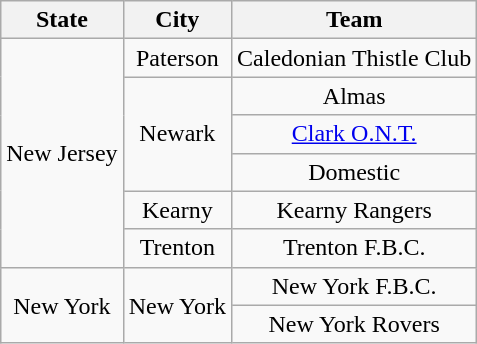<table class= "wikitable sortable" style="text-align:center">
<tr>
<th>State</th>
<th>City</th>
<th>Team</th>
</tr>
<tr>
<td rowspan=6>New Jersey</td>
<td>Paterson</td>
<td>Caledonian Thistle Club</td>
</tr>
<tr>
<td rowspan=3>Newark</td>
<td>Almas</td>
</tr>
<tr>
<td><a href='#'>Clark O.N.T.</a></td>
</tr>
<tr>
<td>Domestic</td>
</tr>
<tr>
<td>Kearny</td>
<td>Kearny Rangers</td>
</tr>
<tr>
<td>Trenton</td>
<td>Trenton F.B.C.</td>
</tr>
<tr>
<td rowspan=2>New York</td>
<td rowspan=2>New York</td>
<td>New York F.B.C.</td>
</tr>
<tr>
<td>New York Rovers</td>
</tr>
</table>
